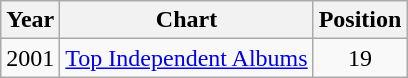<table class="wikitable">
<tr>
<th>Year</th>
<th>Chart</th>
<th>Position</th>
</tr>
<tr>
<td>2001</td>
<td><a href='#'>Top Independent Albums</a></td>
<td align="center">19</td>
</tr>
</table>
